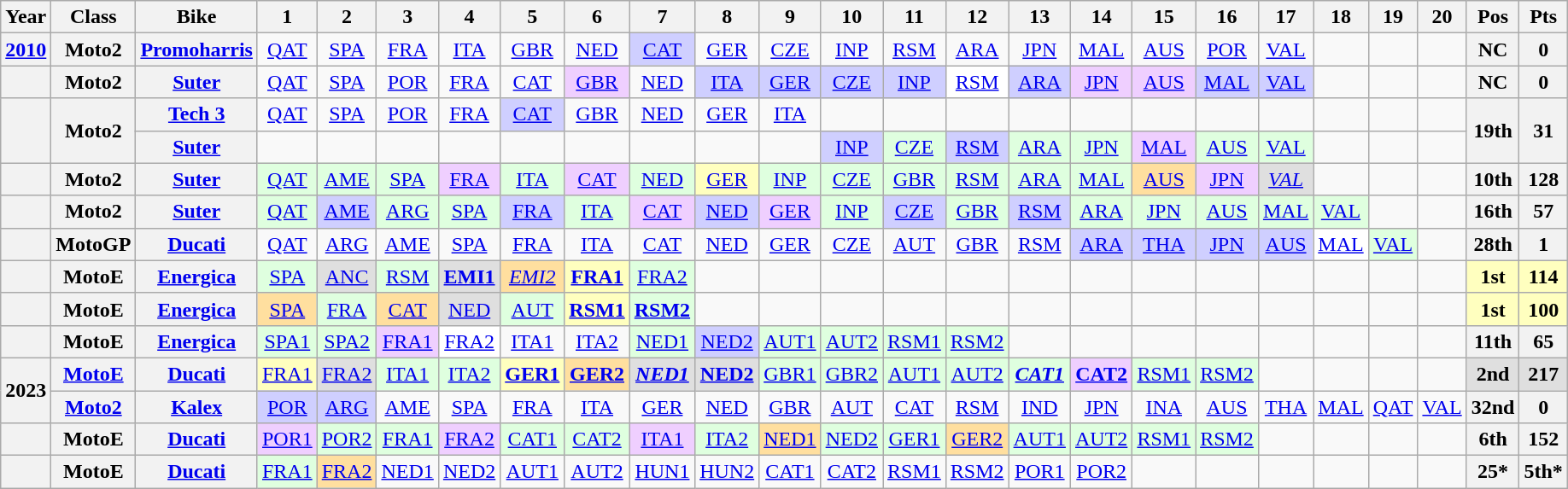<table class="wikitable" style="text-align:center;">
<tr>
<th>Year</th>
<th>Class</th>
<th>Bike</th>
<th>1</th>
<th>2</th>
<th>3</th>
<th>4</th>
<th>5</th>
<th>6</th>
<th>7</th>
<th>8</th>
<th>9</th>
<th>10</th>
<th>11</th>
<th>12</th>
<th>13</th>
<th>14</th>
<th>15</th>
<th>16</th>
<th>17</th>
<th>18</th>
<th>19</th>
<th>20</th>
<th>Pos</th>
<th>Pts</th>
</tr>
<tr>
<th><a href='#'>2010</a></th>
<th>Moto2</th>
<th><a href='#'>Promoharris</a></th>
<td><a href='#'>QAT</a></td>
<td><a href='#'>SPA</a></td>
<td><a href='#'>FRA</a></td>
<td><a href='#'>ITA</a></td>
<td><a href='#'>GBR</a></td>
<td><a href='#'>NED</a></td>
<td style="background:#CFCFFF;"><a href='#'>CAT</a><br></td>
<td><a href='#'>GER</a></td>
<td><a href='#'>CZE</a></td>
<td><a href='#'>INP</a></td>
<td><a href='#'>RSM</a></td>
<td><a href='#'>ARA</a></td>
<td><a href='#'>JPN</a></td>
<td><a href='#'>MAL</a></td>
<td><a href='#'>AUS</a></td>
<td><a href='#'>POR</a></td>
<td><a href='#'>VAL</a></td>
<td></td>
<td></td>
<td></td>
<th>NC</th>
<th>0</th>
</tr>
<tr>
<th></th>
<th>Moto2</th>
<th><a href='#'>Suter</a></th>
<td><a href='#'>QAT</a></td>
<td><a href='#'>SPA</a></td>
<td><a href='#'>POR</a></td>
<td><a href='#'>FRA</a></td>
<td><a href='#'>CAT</a></td>
<td style="background:#EFCFFF;"><a href='#'>GBR</a><br></td>
<td><a href='#'>NED</a></td>
<td style="background:#CFCFFF;"><a href='#'>ITA</a><br></td>
<td style="background:#CFCFFF;"><a href='#'>GER</a><br></td>
<td style="background:#CFCFFF;"><a href='#'>CZE</a><br></td>
<td style="background:#CFCFFF;"><a href='#'>INP</a><br></td>
<td style="background:#FFFFFF;"><a href='#'>RSM</a><br></td>
<td style="background:#CFCFFF;"><a href='#'>ARA</a><br></td>
<td style="background:#EFCFFF;"><a href='#'>JPN</a><br></td>
<td style="background:#EFCFFF;"><a href='#'>AUS</a><br></td>
<td style="background:#CFCFFF;"><a href='#'>MAL</a><br></td>
<td style="background:#CFCFFF;"><a href='#'>VAL</a><br></td>
<td></td>
<td></td>
<td></td>
<th>NC</th>
<th>0</th>
</tr>
<tr>
<th rowspan=2></th>
<th rowspan=2>Moto2</th>
<th><a href='#'>Tech 3</a></th>
<td><a href='#'>QAT</a></td>
<td><a href='#'>SPA</a></td>
<td><a href='#'>POR</a></td>
<td><a href='#'>FRA</a></td>
<td style="background:#CFCFFF;"><a href='#'>CAT</a><br></td>
<td><a href='#'>GBR</a></td>
<td><a href='#'>NED</a></td>
<td><a href='#'>GER</a></td>
<td><a href='#'>ITA</a></td>
<td></td>
<td></td>
<td></td>
<td></td>
<td></td>
<td></td>
<td></td>
<td></td>
<td></td>
<td></td>
<td></td>
<th rowspan=2>19th</th>
<th rowspan=2>31</th>
</tr>
<tr>
<th><a href='#'>Suter</a></th>
<td></td>
<td></td>
<td></td>
<td></td>
<td></td>
<td></td>
<td></td>
<td></td>
<td></td>
<td style="background:#CFCFFF;"><a href='#'>INP</a><br></td>
<td style="background:#DFFFDF;"><a href='#'>CZE</a><br></td>
<td style="background:#CFCFFF;"><a href='#'>RSM</a><br></td>
<td style="background:#DFFFDF;"><a href='#'>ARA</a><br></td>
<td style="background:#DFFFDF;"><a href='#'>JPN</a><br></td>
<td style="background:#EFCFFF;"><a href='#'>MAL</a><br></td>
<td style="background:#DFFFDF;"><a href='#'>AUS</a><br></td>
<td style="background:#DFFFDF;"><a href='#'>VAL</a><br></td>
<td></td>
<td></td>
</tr>
<tr>
<th></th>
<th>Moto2</th>
<th><a href='#'>Suter</a></th>
<td style="background:#DFFFDF;"><a href='#'>QAT</a><br></td>
<td style="background:#DFFFDF;"><a href='#'>AME</a><br></td>
<td style="background:#DFFFDF;"><a href='#'>SPA</a><br></td>
<td style="background:#EFCFFF;"><a href='#'>FRA</a><br></td>
<td style="background:#DFFFDF;"><a href='#'>ITA</a><br></td>
<td style="background:#EFCFFF;"><a href='#'>CAT</a><br></td>
<td style="background:#DFFFDF;"><a href='#'>NED</a><br></td>
<td style="background:#FFFFBF;"><a href='#'>GER</a><br></td>
<td style="background:#DFFFDF;"><a href='#'>INP</a><br></td>
<td style="background:#dfffdf;"><a href='#'>CZE</a><br></td>
<td style="background:#dfffdf;"><a href='#'>GBR</a><br></td>
<td style="background:#dfffdf;"><a href='#'>RSM</a><br></td>
<td style="background:#DFFFDF;"><a href='#'>ARA</a><br></td>
<td style="background:#dfffdf;"><a href='#'>MAL</a><br></td>
<td style="background:#FFDF9F;"><a href='#'>AUS</a><br></td>
<td style="background:#efcfff;"><a href='#'>JPN</a><br></td>
<td style="background:#dfdfdf;"><em><a href='#'>VAL</a></em><br></td>
<td></td>
<td></td>
<td></td>
<th>10th</th>
<th>128</th>
</tr>
<tr>
<th></th>
<th>Moto2</th>
<th><a href='#'>Suter</a></th>
<td style="background:#DFFFDF;"><a href='#'>QAT</a><br></td>
<td style="background:#CFCFFF;"><a href='#'>AME</a><br></td>
<td style="background:#DFFFDF;"><a href='#'>ARG</a><br></td>
<td style="background:#DFFFDF;"><a href='#'>SPA</a><br></td>
<td style="background:#CFCFFF;"><a href='#'>FRA</a><br></td>
<td style="background:#DFFFDF;"><a href='#'>ITA</a><br></td>
<td style="background:#efcfff;"><a href='#'>CAT</a><br></td>
<td style="background:#CFCFFF;"><a href='#'>NED</a><br></td>
<td style="background:#efcfff;"><a href='#'>GER</a><br></td>
<td style="background:#DFFFDF;"><a href='#'>INP</a><br></td>
<td style="background:#CFCFFF;"><a href='#'>CZE</a><br></td>
<td style="background:#dfffdf;"><a href='#'>GBR</a><br></td>
<td style="background:#cfcfff;"><a href='#'>RSM</a><br></td>
<td style="background:#dfffdf;"><a href='#'>ARA</a><br></td>
<td style="background:#dfffdf;"><a href='#'>JPN</a><br></td>
<td style="background:#dfffdf;"><a href='#'>AUS</a><br></td>
<td style="background:#dfffdf;"><a href='#'>MAL</a><br></td>
<td style="background:#dfffdf;"><a href='#'>VAL</a><br></td>
<td></td>
<td></td>
<th>16th</th>
<th>57</th>
</tr>
<tr>
<th></th>
<th>MotoGP</th>
<th><a href='#'>Ducati</a></th>
<td><a href='#'>QAT</a></td>
<td><a href='#'>ARG</a></td>
<td><a href='#'>AME</a></td>
<td><a href='#'>SPA</a></td>
<td><a href='#'>FRA</a></td>
<td><a href='#'>ITA</a></td>
<td><a href='#'>CAT</a></td>
<td><a href='#'>NED</a></td>
<td><a href='#'>GER</a></td>
<td><a href='#'>CZE</a></td>
<td><a href='#'>AUT</a></td>
<td><a href='#'>GBR</a></td>
<td><a href='#'>RSM</a></td>
<td style="background:#cfcfff;"><a href='#'>ARA</a><br></td>
<td style="background:#cfcfff;"><a href='#'>THA</a><br></td>
<td style="background:#cfcfff;"><a href='#'>JPN</a><br></td>
<td style="background:#cfcfff;"><a href='#'>AUS</a><br></td>
<td style="background:#ffffff;"><a href='#'>MAL</a><br></td>
<td style="background:#dfffdf;"><a href='#'>VAL</a><br></td>
<td></td>
<th>28th</th>
<th>1</th>
</tr>
<tr>
<th></th>
<th>MotoE</th>
<th><a href='#'>Energica</a></th>
<td style="background:#dfffdf;"><a href='#'>SPA</a><br></td>
<td style="background:#dfdfdf;"><a href='#'>ANC</a><br></td>
<td style="background:#dfffdf;"><a href='#'>RSM</a><br></td>
<td style="background:#dfdfdf;"><strong><a href='#'>EMI1</a></strong><br></td>
<td style="background:#ffdf9f;"><em><a href='#'>EMI2</a></em><br></td>
<td style="background:#ffffbf;"><strong><a href='#'>FRA1</a></strong><br></td>
<td style="background:#dfffdf;"><a href='#'>FRA2</a><br></td>
<td></td>
<td></td>
<td></td>
<td></td>
<td></td>
<td></td>
<td></td>
<td></td>
<td></td>
<td></td>
<td></td>
<td></td>
<td></td>
<th style="background:#ffffbf;">1st</th>
<th style="background:#ffffbf;">114</th>
</tr>
<tr>
<th></th>
<th>MotoE</th>
<th><a href='#'>Energica</a></th>
<td style="background:#ffdf9f;"><a href='#'>SPA</a><br></td>
<td style="background:#dfffdf;"><a href='#'>FRA</a><br></td>
<td style="background:#ffdf9f;"><a href='#'>CAT</a><br></td>
<td style="background:#dfdfdf;"><a href='#'>NED</a><br></td>
<td style="background:#dfffdf;"><a href='#'>AUT</a><br></td>
<td style="background:#ffffbf;"><strong><a href='#'>RSM1</a></strong><br></td>
<td style="background:#dfffdf;"><strong><a href='#'>RSM2</a></strong><br></td>
<td></td>
<td></td>
<td></td>
<td></td>
<td></td>
<td></td>
<td></td>
<td></td>
<td></td>
<td></td>
<td></td>
<td></td>
<td></td>
<th style="background:#ffffbf;">1st</th>
<th style="background:#ffffbf;">100</th>
</tr>
<tr>
<th align="left"></th>
<th align="left">MotoE</th>
<th align="left"><a href='#'>Energica</a></th>
<td style="background:#dfffdf;"><a href='#'>SPA1</a><br></td>
<td style="background:#dfffdf;"><a href='#'>SPA2</a><br></td>
<td style="background:#efcfff;"><a href='#'>FRA1</a><br></td>
<td style="background:#ffffff;"><a href='#'>FRA2</a><br></td>
<td><a href='#'>ITA1</a></td>
<td><a href='#'>ITA2</a></td>
<td style="background:#dfffdf;"><a href='#'>NED1</a><br></td>
<td style="background:#cfcfff;"><a href='#'>NED2</a><br></td>
<td style="background:#dfffdf;"><a href='#'>AUT1</a><br></td>
<td style="background:#dfffdf;"><a href='#'>AUT2</a><br></td>
<td style="background:#dfffdf;"><a href='#'>RSM1</a><br></td>
<td style="background:#dfffdf;"><a href='#'>RSM2</a><br></td>
<td></td>
<td></td>
<td></td>
<td></td>
<td></td>
<td></td>
<td></td>
<td></td>
<th>11th</th>
<th>65</th>
</tr>
<tr>
<th rowspan=2>2023</th>
<th><a href='#'>MotoE</a></th>
<th><a href='#'>Ducati</a></th>
<td style="background:#ffffbf;"><a href='#'>FRA1</a><br></td>
<td style="background:#dfdfdf;"><a href='#'>FRA2</a><br></td>
<td style="background:#dfffdf;"><a href='#'>ITA1</a><br></td>
<td style="background:#dfffdf;"><a href='#'>ITA2</a><br></td>
<td style="background:#ffffbf;"><strong><a href='#'>GER1</a></strong><br></td>
<td style="background:#ffdf9f;"><strong><a href='#'>GER2</a></strong><br></td>
<td style="background:#dfdfdf;"><strong><em><a href='#'>NED1</a></em></strong><br></td>
<td style="background:#dfdfdf;"><strong><a href='#'>NED2</a></strong><br></td>
<td style="background:#dfffdf;"><a href='#'>GBR1</a><br></td>
<td style="background:#dfffdf;"><a href='#'>GBR2</a><br></td>
<td style="background:#dfffdf;"><a href='#'>AUT1</a><br></td>
<td style="background:#dfffdf;"><a href='#'>AUT2</a><br></td>
<td style="background:#dfffdf;"><strong><em><a href='#'>CAT1</a></em></strong><br></td>
<td style="background:#efcfff;"><strong><a href='#'>CAT2</a></strong><br></td>
<td style="background:#dfffdf;"><a href='#'>RSM1</a><br></td>
<td style="background:#dfffdf;"><a href='#'>RSM2</a><br></td>
<td></td>
<td></td>
<td></td>
<td></td>
<th style="background:#dfdfdf;">2nd</th>
<th style="background:#dfdfdf;">217</th>
</tr>
<tr>
<th><a href='#'>Moto2</a></th>
<th><a href='#'>Kalex</a></th>
<td style="background:#cfcfff;"><a href='#'>POR</a><br></td>
<td style="background:#cfcfff;"><a href='#'>ARG</a><br></td>
<td><a href='#'>AME</a></td>
<td><a href='#'>SPA</a></td>
<td><a href='#'>FRA</a></td>
<td><a href='#'>ITA</a></td>
<td><a href='#'>GER</a></td>
<td><a href='#'>NED</a></td>
<td><a href='#'>GBR</a></td>
<td><a href='#'>AUT</a></td>
<td><a href='#'>CAT</a></td>
<td><a href='#'>RSM</a></td>
<td><a href='#'>IND</a></td>
<td><a href='#'>JPN</a></td>
<td><a href='#'>INA</a></td>
<td><a href='#'>AUS</a></td>
<td><a href='#'>THA</a></td>
<td><a href='#'>MAL</a></td>
<td><a href='#'>QAT</a></td>
<td><a href='#'>VAL</a></td>
<th>32nd</th>
<th>0</th>
</tr>
<tr>
<th></th>
<th>MotoE</th>
<th><a href='#'>Ducati</a></th>
<td style="background:#EFCFFF;"><a href='#'>POR1</a><br></td>
<td style="background:#DFFFDF;"><a href='#'>POR2</a><br></td>
<td style="background:#DFFFDF;"><a href='#'>FRA1</a><br></td>
<td style="background:#EFCFFF;"><a href='#'>FRA2</a><br></td>
<td style="background:#DFFFDF;"><a href='#'>CAT1</a><br></td>
<td style="background:#DFFFDF;"><a href='#'>CAT2</a><br></td>
<td style="background:#EFCFFF;"><a href='#'>ITA1</a><br></td>
<td style="background:#DFFFDF;"><a href='#'>ITA2</a><br></td>
<td style="background:#FFDF9F;"><a href='#'>NED1</a><br></td>
<td style="background:#DFFFDF;"><a href='#'>NED2</a><br></td>
<td style="background:#DFFFDF;"><a href='#'>GER1</a><br></td>
<td style="background:#FFDF9F;"><a href='#'>GER2</a><br></td>
<td style="background:#DFFFDF;"><a href='#'>AUT1</a><br></td>
<td style="background:#DFFFDF;"><a href='#'>AUT2</a><br></td>
<td style="background:#DFFFDF;"><a href='#'>RSM1</a><br></td>
<td style="background:#DFFFDF;"><a href='#'>RSM2</a><br></td>
<td></td>
<td></td>
<td></td>
<td></td>
<th>6th</th>
<th>152</th>
</tr>
<tr>
<th></th>
<th>MotoE</th>
<th><a href='#'>Ducati</a></th>
<td style="background:#dfffdf;"><a href='#'>FRA1</a><br></td>
<td style="background:#ffdf9f;"><a href='#'>FRA2</a><br></td>
<td style="background:#;"><a href='#'>NED1</a><br></td>
<td style="background:#;"><a href='#'>NED2</a><br></td>
<td style="background:#;"><a href='#'>AUT1</a><br></td>
<td style="background:#;"><a href='#'>AUT2</a><br></td>
<td style="background:#;"><a href='#'>HUN1</a><br></td>
<td style="background:#;"><a href='#'>HUN2</a><br></td>
<td style="background:#;"><a href='#'>CAT1</a><br></td>
<td style="background:#;"><a href='#'>CAT2</a><br></td>
<td style="background:#;"><a href='#'>RSM1</a><br></td>
<td style="background:#;"><a href='#'>RSM2</a><br></td>
<td style="background:#;"><a href='#'>POR1</a><br></td>
<td style="background:#;"><a href='#'>POR2</a><br></td>
<td></td>
<td></td>
<td></td>
<td></td>
<td></td>
<td></td>
<th>25*</th>
<th>5th*</th>
</tr>
</table>
